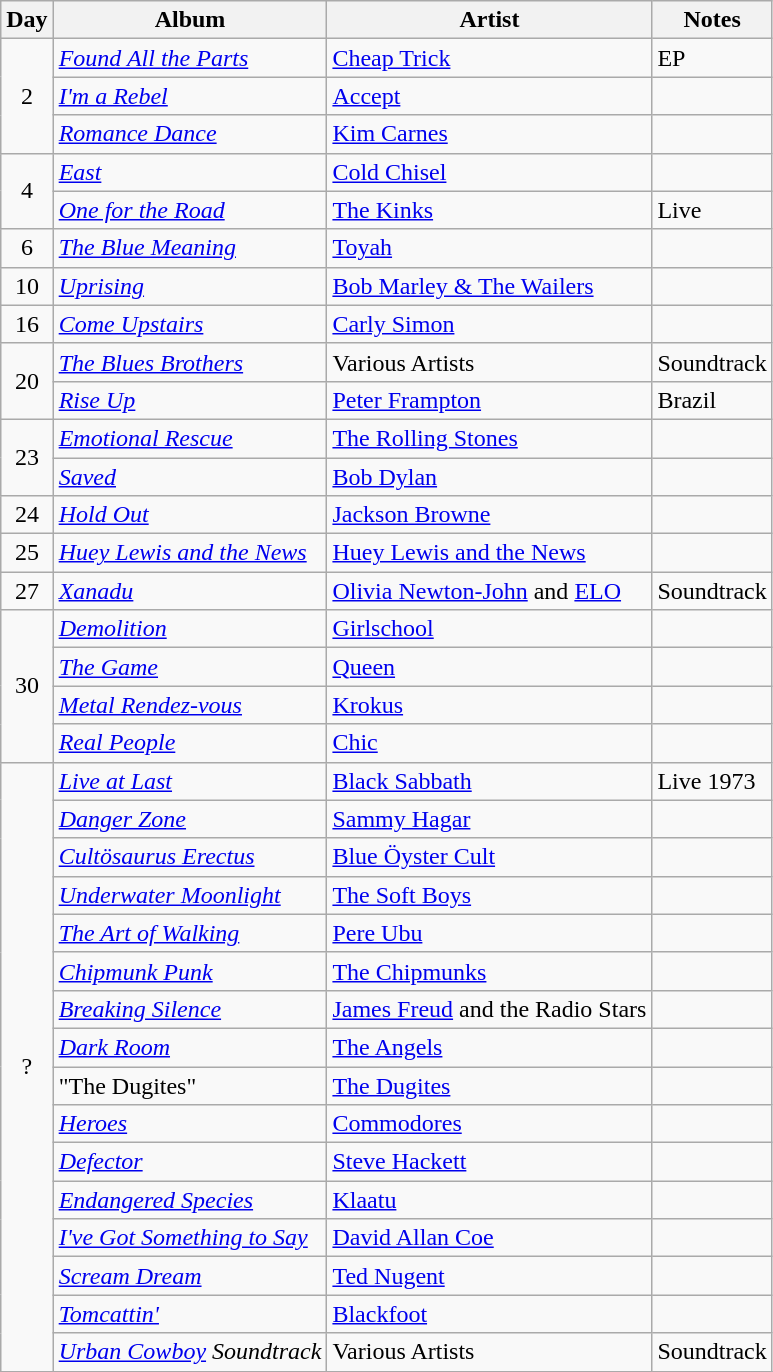<table class="wikitable">
<tr>
<th>Day</th>
<th>Album</th>
<th>Artist</th>
<th>Notes</th>
</tr>
<tr>
<td rowspan="3" align="center">2</td>
<td><em><a href='#'>Found All the Parts</a></em></td>
<td><a href='#'>Cheap Trick</a></td>
<td>EP</td>
</tr>
<tr>
<td><em><a href='#'>I'm a Rebel</a></em></td>
<td><a href='#'>Accept</a></td>
<td></td>
</tr>
<tr>
<td><em><a href='#'>Romance Dance</a></em></td>
<td><a href='#'>Kim Carnes</a></td>
<td></td>
</tr>
<tr>
<td rowspan="2" align="center">4</td>
<td><em><a href='#'>East</a></em></td>
<td><a href='#'>Cold Chisel</a></td>
<td></td>
</tr>
<tr>
<td><em><a href='#'>One for the Road</a></em></td>
<td><a href='#'>The Kinks</a></td>
<td>Live</td>
</tr>
<tr>
<td rowspan="1" align="center">6</td>
<td><em><a href='#'>The Blue Meaning</a></em></td>
<td><a href='#'>Toyah</a></td>
<td></td>
</tr>
<tr>
<td rowspan="1" align="center">10</td>
<td><em><a href='#'>Uprising</a></em></td>
<td><a href='#'>Bob Marley & The Wailers</a></td>
<td></td>
</tr>
<tr>
<td rowspan="1" align="center">16</td>
<td><em><a href='#'>Come Upstairs</a></em></td>
<td><a href='#'>Carly Simon</a></td>
<td></td>
</tr>
<tr>
<td rowspan="2" align="center">20</td>
<td><em><a href='#'>The Blues Brothers</a></em></td>
<td>Various Artists</td>
<td>Soundtrack</td>
</tr>
<tr>
<td><em><a href='#'>Rise Up</a></em></td>
<td><a href='#'>Peter Frampton</a></td>
<td>Brazil</td>
</tr>
<tr>
<td rowspan="2" align="center">23</td>
<td><em><a href='#'>Emotional Rescue</a></em></td>
<td><a href='#'>The Rolling Stones</a></td>
<td></td>
</tr>
<tr>
<td><em><a href='#'>Saved</a></em></td>
<td><a href='#'>Bob Dylan</a></td>
<td></td>
</tr>
<tr>
<td rowspan="1" align="center">24</td>
<td><em><a href='#'>Hold Out</a></em></td>
<td><a href='#'>Jackson Browne</a></td>
<td></td>
</tr>
<tr>
<td rowspan="1" align="center">25</td>
<td><em><a href='#'>Huey Lewis and the News</a></em></td>
<td><a href='#'>Huey Lewis and the News</a></td>
<td></td>
</tr>
<tr>
<td rowspan="1" align="center">27</td>
<td><em><a href='#'>Xanadu</a></em></td>
<td><a href='#'>Olivia Newton-John</a> and <a href='#'>ELO</a></td>
<td>Soundtrack</td>
</tr>
<tr>
<td rowspan="4" align="center">30</td>
<td><em><a href='#'>Demolition</a></em></td>
<td><a href='#'>Girlschool</a></td>
<td></td>
</tr>
<tr>
<td><em><a href='#'>The Game</a></em></td>
<td><a href='#'>Queen</a></td>
<td></td>
</tr>
<tr>
<td><em><a href='#'>Metal Rendez-vous</a></em></td>
<td><a href='#'>Krokus</a></td>
<td></td>
</tr>
<tr>
<td><em><a href='#'>Real People</a></em></td>
<td><a href='#'>Chic</a></td>
<td></td>
</tr>
<tr>
<td rowspan="16" align="center">?</td>
<td><em><a href='#'>Live at Last</a></em></td>
<td><a href='#'>Black Sabbath</a></td>
<td>Live 1973</td>
</tr>
<tr>
<td><em><a href='#'>Danger Zone</a></em></td>
<td><a href='#'>Sammy Hagar</a></td>
<td></td>
</tr>
<tr>
<td><em><a href='#'>Cultösaurus Erectus</a></em></td>
<td><a href='#'>Blue Öyster Cult</a></td>
<td></td>
</tr>
<tr>
<td><em><a href='#'>Underwater Moonlight</a></em></td>
<td><a href='#'>The Soft Boys</a></td>
<td></td>
</tr>
<tr>
<td><em><a href='#'>The Art of Walking</a></em></td>
<td><a href='#'>Pere Ubu</a></td>
<td></td>
</tr>
<tr>
<td><em><a href='#'>Chipmunk Punk</a></em></td>
<td><a href='#'>The Chipmunks</a></td>
<td></td>
</tr>
<tr>
<td><em><a href='#'>Breaking Silence</a></em></td>
<td><a href='#'>James Freud</a> and the Radio Stars</td>
<td></td>
</tr>
<tr>
<td><em><a href='#'>Dark Room</a></em></td>
<td><a href='#'>The Angels</a></td>
<td></td>
</tr>
<tr>
<td>"The Dugites"</td>
<td><a href='#'>The Dugites</a></td>
<td></td>
</tr>
<tr>
<td><em><a href='#'>Heroes</a></em></td>
<td><a href='#'>Commodores</a></td>
<td></td>
</tr>
<tr>
<td><em><a href='#'>Defector</a></em></td>
<td><a href='#'>Steve Hackett</a></td>
<td></td>
</tr>
<tr>
<td><em><a href='#'>Endangered Species</a></em></td>
<td><a href='#'>Klaatu</a></td>
<td></td>
</tr>
<tr>
<td><em><a href='#'>I've Got Something to Say</a></em></td>
<td><a href='#'>David Allan Coe</a></td>
<td></td>
</tr>
<tr>
<td><em><a href='#'>Scream Dream</a></em></td>
<td><a href='#'>Ted Nugent</a></td>
<td></td>
</tr>
<tr>
<td><em><a href='#'>Tomcattin'</a></em></td>
<td><a href='#'>Blackfoot</a></td>
<td></td>
</tr>
<tr>
<td><em><a href='#'>Urban Cowboy</a> Soundtrack</em></td>
<td>Various Artists</td>
<td>Soundtrack</td>
</tr>
<tr>
</tr>
</table>
